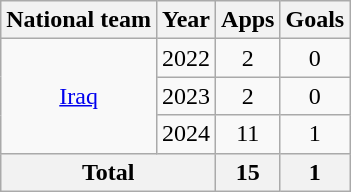<table class=wikitable style=text-align:center>
<tr>
<th>National team</th>
<th>Year</th>
<th>Apps</th>
<th>Goals</th>
</tr>
<tr>
<td rowspan=3><a href='#'>Iraq</a></td>
<td>2022</td>
<td>2</td>
<td>0</td>
</tr>
<tr>
<td>2023</td>
<td>2</td>
<td>0</td>
</tr>
<tr>
<td>2024</td>
<td>11</td>
<td>1</td>
</tr>
<tr>
<th colspan=2>Total</th>
<th>15</th>
<th>1</th>
</tr>
</table>
